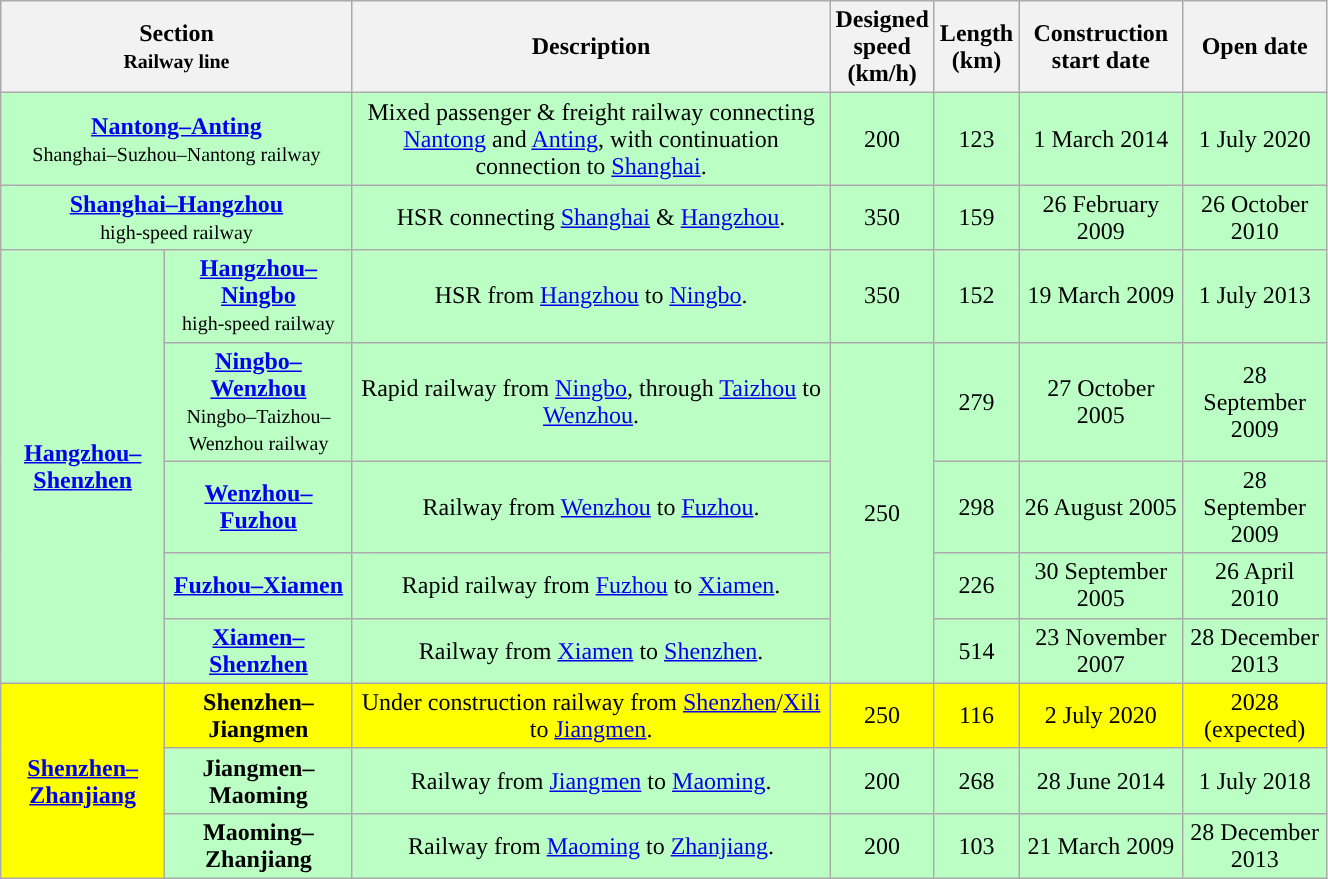<table class="wikitable sortable" width="70%" style="font-size:100%;text-align: center;">
<tr>
<th colspan="2"><strong>Section</strong> <br> <small> Railway line </small></th>
<th><strong>Description</strong></th>
<th><strong>Designed <br> speed <br> (km/h)</strong> <br></th>
<th><strong>Length <br> (km)</strong> <br></th>
<th><strong>Construction <br> start date</strong> <br></th>
<th><strong>Open date</strong> <br></th>
</tr>
<tr style="background:#bcffc5;">
<td colspan="2"><strong><a href='#'>Nantong–Anting</a></strong> <br> <small> Shanghai–Suzhou–Nantong railway</small></td>
<td>Mixed passenger & freight railway connecting <a href='#'>Nantong</a> and <a href='#'>Anting</a>, with continuation connection to <a href='#'>Shanghai</a>.</td>
<td>200</td>
<td>123</td>
<td>1 March 2014</td>
<td>1 July 2020</td>
</tr>
<tr style="background:#bcffc5;">
<td colspan="2"><strong><a href='#'>Shanghai–Hangzhou</a></strong> <br> <small> high-speed railway </small></td>
<td>HSR connecting <a href='#'>Shanghai</a> & <a href='#'>Hangzhou</a>.</td>
<td>350</td>
<td>159</td>
<td>26 February 2009</td>
<td>26 October 2010</td>
</tr>
<tr style="background:#bcffc5;">
<td rowspan="5"><strong><a href='#'>Hangzhou–Shenzhen</a></strong></td>
<td style="font-size:100%; "><strong><a href='#'>Hangzhou–Ningbo</a></strong> <br> <small> high-speed railway</small></td>
<td>HSR from <a href='#'>Hangzhou</a> to <a href='#'>Ningbo</a>.</td>
<td>350</td>
<td>152</td>
<td>19 March 2009</td>
<td>1 July 2013</td>
</tr>
<tr style="background:#bcffc5;">
<td style="font-size:100%;"><strong><a href='#'>Ningbo–Wenzhou</a></strong><br><small>Ningbo–Taizhou–Wenzhou railway</small></td>
<td>Rapid railway from <a href='#'>Ningbo</a>, through <a href='#'>Taizhou</a> to <a href='#'>Wenzhou</a>.</td>
<td rowspan="4">250</td>
<td>279</td>
<td>27 October 2005</td>
<td>28 September 2009</td>
</tr>
<tr style="background:#bcffc5;">
<td><strong><a href='#'>Wenzhou–Fuzhou</a></strong></td>
<td>Railway from <a href='#'>Wenzhou</a> to <a href='#'>Fuzhou</a>.</td>
<td>298</td>
<td>26 August 2005</td>
<td>28 September 2009</td>
</tr>
<tr style="background:#bcffc5;">
<td><strong><a href='#'>Fuzhou–Xiamen</a></strong></td>
<td>Rapid railway from <a href='#'>Fuzhou</a> to <a href='#'>Xiamen</a>.</td>
<td>226</td>
<td>30 September 2005</td>
<td>26 April 2010</td>
</tr>
<tr style="background:#bcffc5;">
<td><strong><a href='#'>Xiamen–Shenzhen</a></strong></td>
<td>Railway from <a href='#'>Xiamen</a> to <a href='#'>Shenzhen</a>.</td>
<td>514</td>
<td>23 November 2007</td>
<td>28 December 2013</td>
</tr>
<tr style="background:yellow;">
<td rowspan="3"><strong><a href='#'>Shenzhen–Zhanjiang</a></strong></td>
<td><strong>Shenzhen–Jiangmen</strong></td>
<td>Under construction railway from <a href='#'>Shenzhen</a>/<a href='#'>Xili</a> to <a href='#'>Jiangmen</a>.</td>
<td>250</td>
<td>116</td>
<td>2 July 2020</td>
<td>2028 (expected)</td>
</tr>
<tr style="background:#bcffc5;">
<td><strong>Jiangmen–Maoming</strong></td>
<td>Railway from <a href='#'>Jiangmen</a> to <a href='#'>Maoming</a>.</td>
<td>200</td>
<td>268</td>
<td>28 June 2014</td>
<td>1 July 2018</td>
</tr>
<tr style="background:#bcffc5;">
<td><strong>Maoming–Zhanjiang</strong></td>
<td>Railway from <a href='#'>Maoming</a> to <a href='#'>Zhanjiang</a>.</td>
<td>200</td>
<td>103</td>
<td>21 March 2009</td>
<td>28 December 2013</td>
</tr>
</table>
